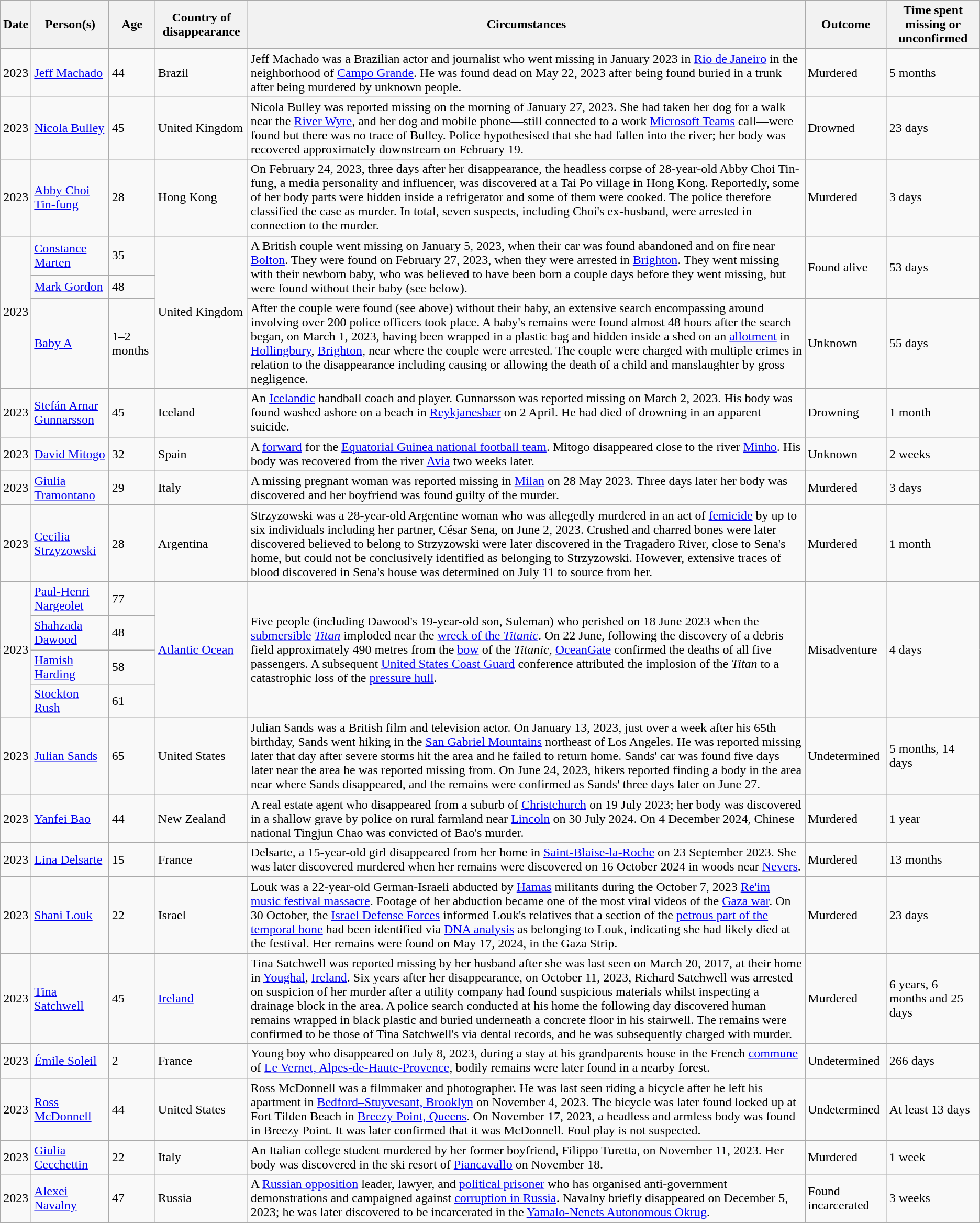<table class="wikitable sortable zebra">
<tr>
<th data-sort-type="isoDate">Date</th>
<th data-sort-type="text">Person(s)</th>
<th data-sort-type="text">Age</th>
<th data-sort-type="text">Country of disappearance</th>
<th class="unsortable">Circumstances</th>
<th data-sort-type="text">Outcome</th>
<th>Time spent missing or unconfirmed</th>
</tr>
<tr>
<td>2023</td>
<td><a href='#'>Jeff Machado</a></td>
<td>44</td>
<td>Brazil</td>
<td>Jeff Machado was a Brazilian actor and journalist who went missing in January 2023 in <a href='#'>Rio de Janeiro</a> in the neighborhood of <a href='#'>Campo Grande</a>. He was found dead on May 22, 2023 after being found buried in a trunk after being murdered by unknown people.</td>
<td>Murdered</td>
<td>5 months</td>
</tr>
<tr>
<td>2023</td>
<td><a href='#'>Nicola Bulley</a></td>
<td>45</td>
<td>United Kingdom</td>
<td>Nicola Bulley was reported missing on the morning of January 27, 2023. She had taken her dog for a walk near the <a href='#'>River Wyre</a>, and her dog and mobile phone—still connected to a work <a href='#'>Microsoft Teams</a> call—were found but there was no trace of Bulley. Police hypothesised that she had fallen into the river; her body was recovered approximately  downstream on February 19.</td>
<td>Drowned</td>
<td>23 days</td>
</tr>
<tr>
<td>2023</td>
<td><a href='#'>Abby Choi Tin-fung</a></td>
<td>28</td>
<td>Hong Kong</td>
<td>On February 24, 2023, three days after her disappearance, the headless corpse of 28-year-old Abby Choi Tin-fung, a media personality and influencer, was discovered at a Tai Po village in Hong Kong. Reportedly, some of her body parts were hidden inside a refrigerator and some of them were cooked. The police therefore classified the case as murder. In total, seven suspects, including Choi's ex-husband, were arrested in connection to the murder.</td>
<td>Murdered</td>
<td>3 days</td>
</tr>
<tr>
<td rowspan="3">2023</td>
<td><a href='#'>Constance Marten</a></td>
<td>35</td>
<td rowspan="3">United Kingdom</td>
<td rowspan="2">A British couple went missing on January 5, 2023, when their car was found abandoned and on fire near <a href='#'>Bolton</a>. They were found on February 27, 2023, when they were arrested in <a href='#'>Brighton</a>. They went missing with their newborn baby, who was believed to have been born a couple days before they went missing, but were found without their baby (see below).</td>
<td rowspan="2">Found alive</td>
<td rowspan="2">53 days</td>
</tr>
<tr>
<td><a href='#'>Mark Gordon</a></td>
<td>48</td>
</tr>
<tr>
<td><a href='#'>Baby A</a></td>
<td>1–2 months</td>
<td>After the couple were found (see above) without their baby, an extensive search encompassing around  involving over 200 police officers took place. A baby's remains were found almost 48 hours after the search began, on March 1, 2023, having been wrapped in a plastic bag and hidden inside a shed on an <a href='#'>allotment</a> in <a href='#'>Hollingbury</a>, <a href='#'>Brighton</a>, near where the couple were arrested.  The couple were charged with multiple crimes in relation to the disappearance including causing or allowing the death of a child and manslaughter by gross negligence.</td>
<td>Unknown</td>
<td>55 days</td>
</tr>
<tr>
<td>2023</td>
<td><a href='#'>Stefán Arnar Gunnarsson</a></td>
<td>45</td>
<td>Iceland</td>
<td>An <a href='#'>Icelandic</a> handball coach and player. Gunnarsson was reported missing on March 2, 2023. His body was found washed ashore on a beach in <a href='#'>Reykjanesbær</a> on 2 April. He had died of drowning in an apparent suicide.</td>
<td>Drowning</td>
<td>1 month</td>
</tr>
<tr>
<td>2023</td>
<td><a href='#'>David Mitogo</a></td>
<td>32</td>
<td>Spain</td>
<td>A <a href='#'>forward</a> for the <a href='#'>Equatorial Guinea national football team</a>. Mitogo disappeared close to the river <a href='#'>Minho</a>. His body was recovered from the river <a href='#'>Avia</a> two weeks later.</td>
<td>Unknown</td>
<td>2 weeks</td>
</tr>
<tr>
<td>2023</td>
<td><a href='#'>Giulia Tramontano</a></td>
<td>29</td>
<td>Italy</td>
<td>A missing pregnant woman was reported missing in <a href='#'>Milan</a> on 28 May 2023. Three days later her body was discovered and her boyfriend was found guilty of the murder.</td>
<td>Murdered</td>
<td>3 days</td>
</tr>
<tr>
<td>2023</td>
<td><a href='#'>Cecilia Strzyzowski</a></td>
<td>28</td>
<td>Argentina</td>
<td>Strzyzowski was a 28-year-old Argentine woman who was allegedly murdered in an act of <a href='#'>femicide</a> by up to six individuals including her partner, César Sena, on June 2, 2023. Crushed and charred bones were later discovered believed to belong to Strzyzowski were later discovered in the Tragadero River, close to Sena's home, but could not be conclusively identified as belonging to Strzyzowski. However, extensive traces of blood discovered in Sena's house was determined on July 11 to source from her.</td>
<td>Murdered</td>
<td>1 month</td>
</tr>
<tr>
<td rowspan="4">2023</td>
<td><a href='#'>Paul-Henri Nargeolet</a></td>
<td>77</td>
<td rowspan="4"><a href='#'>Atlantic Ocean</a></td>
<td rowspan="4">Five people (including Dawood's 19-year-old son, Suleman) who perished on 18 June 2023 when the <a href='#'>submersible</a> <em><a href='#'>Titan</a></em> imploded near the <a href='#'>wreck of the <em>Titanic</em></a>. On 22 June, following the discovery of a debris field approximately 490 metres from the <a href='#'>bow</a> of the <em>Titanic</em>, <a href='#'>OceanGate</a> confirmed the deaths of all five passengers. A subsequent <a href='#'>United States Coast Guard</a> conference attributed the implosion of the <em>Titan</em> to a catastrophic loss of the <a href='#'>pressure hull</a>.</td>
<td rowspan="4">Misadventure</td>
<td rowspan="4">4 days</td>
</tr>
<tr>
<td><a href='#'>Shahzada Dawood</a></td>
<td>48</td>
</tr>
<tr>
<td><a href='#'>Hamish Harding</a></td>
<td>58</td>
</tr>
<tr>
<td><a href='#'>Stockton Rush</a></td>
<td>61</td>
</tr>
<tr>
<td>2023</td>
<td><a href='#'>Julian Sands</a></td>
<td>65</td>
<td>United States</td>
<td>Julian Sands was a British film and television actor. On January 13, 2023, just over a week after his 65th birthday, Sands went hiking in the <a href='#'>San Gabriel Mountains</a> northeast of Los Angeles. He was reported missing later that day after severe storms hit the area and he failed to return home. Sands' car was found five days later near the area he was reported missing from. On June 24, 2023, hikers reported finding a body in the area near where Sands disappeared, and the remains were confirmed as Sands' three days later on June 27.</td>
<td>Undetermined</td>
<td>5 months, 14 days</td>
</tr>
<tr>
<td data-sort-value="2023-07-19">2023</td>
<td><a href='#'>Yanfei Bao</a></td>
<td>44</td>
<td>New Zealand</td>
<td>A real estate agent who disappeared from a suburb of <a href='#'>Christchurch</a> on 19 July 2023; her body was discovered in a shallow grave by police on rural farmland near <a href='#'>Lincoln</a> on 30 July 2024. On 4 December 2024, Chinese national Tingjun Chao was convicted of Bao's murder.</td>
<td>Murdered</td>
<td>1 year</td>
</tr>
<tr>
<td>2023</td>
<td><a href='#'>Lina Delsarte</a></td>
<td>15</td>
<td>France</td>
<td>Delsarte, a 15-year-old girl disappeared from her home in <a href='#'>Saint-Blaise-la-Roche</a> on 23 September 2023. She was later discovered murdered when her remains were discovered on 16 October 2024 in woods near <a href='#'>Nevers</a>.</td>
<td>Murdered</td>
<td>13 months</td>
</tr>
<tr>
<td data-sort-value="2023-10-07">2023</td>
<td><a href='#'>Shani Louk</a></td>
<td data-sort-value="022">22</td>
<td>Israel</td>
<td>Louk was a 22-year-old German-Israeli abducted by <a href='#'>Hamas</a> militants during the October 7, 2023 <a href='#'>Re'im music festival massacre</a>. Footage of her abduction became one of the most viral videos of the <a href='#'>Gaza war</a>. On 30 October, the <a href='#'>Israel Defense Forces</a> informed Louk's relatives that a section of the <a href='#'>petrous part of the temporal bone</a> had been identified via <a href='#'>DNA analysis</a> as belonging to Louk, indicating she had likely died at the festival. Her remains were found on May 17, 2024, in the Gaza Strip.</td>
<td>Murdered</td>
<td>23 days</td>
</tr>
<tr>
<td>2023</td>
<td><a href='#'>Tina Satchwell</a></td>
<td>45</td>
<td><a href='#'>Ireland</a></td>
<td>Tina Satchwell was reported missing by her husband after she was last seen on March 20, 2017, at their home in <a href='#'>Youghal</a>, <a href='#'>Ireland</a>. Six years after her disappearance, on October 11, 2023, Richard Satchwell was arrested on suspicion of her murder after a utility company had found suspicious materials whilst inspecting a drainage block in the area. A police search conducted at his home the following day discovered human remains wrapped in black plastic and buried underneath a concrete floor in his stairwell. The remains were confirmed to be those of Tina Satchwell's via dental records, and he was subsequently charged with murder.</td>
<td>Murdered</td>
<td>6 years, 6 months and 25 days</td>
</tr>
<tr>
<td>2023</td>
<td><a href='#'>Émile Soleil</a></td>
<td>2</td>
<td>France</td>
<td>Young boy who disappeared on July 8, 2023, during a stay at his grandparents house in the French <a href='#'>commune</a> of <a href='#'>Le Vernet, Alpes-de-Haute-Provence</a>, bodily remains were later found in a nearby forest.</td>
<td>Undetermined</td>
<td>266 days</td>
</tr>
<tr>
<td>2023</td>
<td><a href='#'>Ross McDonnell</a></td>
<td>44</td>
<td>United States</td>
<td>Ross McDonnell was a filmmaker and photographer. He was last seen riding a bicycle after he left his apartment in <a href='#'>Bedford–Stuyvesant, Brooklyn</a> on November 4, 2023. The bicycle was later found locked up at Fort Tilden Beach in <a href='#'>Breezy Point, Queens</a>. On November 17, 2023, a headless and armless body was found in Breezy Point. It was later confirmed that it was McDonnell. Foul play is not suspected.</td>
<td>Undetermined</td>
<td>At least 13 days</td>
</tr>
<tr>
<td>2023</td>
<td><a href='#'>Giulia Cecchettin</a></td>
<td>22</td>
<td>Italy</td>
<td>An Italian college student murdered by her former boyfriend, Filippo Turetta, on November 11, 2023. Her body was discovered in the ski resort of <a href='#'>Piancavallo</a> on November 18.</td>
<td>Murdered</td>
<td>1 week</td>
</tr>
<tr>
<td>2023</td>
<td><a href='#'>Alexei Navalny</a></td>
<td>47</td>
<td>Russia</td>
<td>A <a href='#'>Russian opposition</a> leader, lawyer, and <a href='#'>political prisoner</a> who has organised anti-government demonstrations and campaigned against <a href='#'>corruption in Russia</a>. Navalny briefly disappeared on December 5, 2023; he was later discovered to be incarcerated in the <a href='#'>Yamalo-Nenets Autonomous Okrug</a>.</td>
<td>Found incarcerated</td>
<td>3 weeks</td>
</tr>
<tr>
</tr>
</table>
